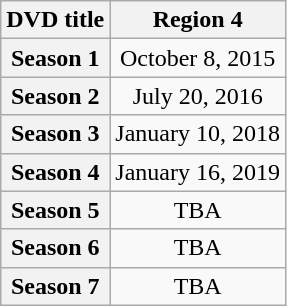<table class="wikitable" style="text-align:center;">
<tr>
<th scope="col">DVD title</th>
<th scope="col">Region 4</th>
</tr>
<tr>
<th scope="row">Season 1</th>
<td>October 8, 2015</td>
</tr>
<tr>
<th scope="row">Season 2</th>
<td>July 20, 2016</td>
</tr>
<tr>
<th scope="row">Season 3</th>
<td>January 10, 2018</td>
</tr>
<tr>
<th scope="row">Season 4</th>
<td>January 16, 2019</td>
</tr>
<tr>
<th scope="row">Season 5</th>
<td>TBA</td>
</tr>
<tr>
<th scope="row">Season 6</th>
<td>TBA</td>
</tr>
<tr>
<th scope="row">Season 7</th>
<td>TBA</td>
</tr>
</table>
